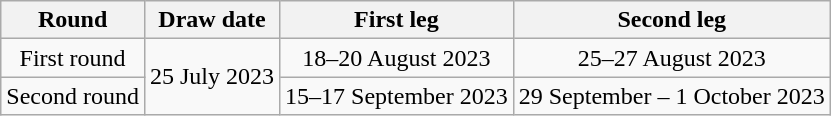<table class="wikitable" style="text-align:center">
<tr>
<th>Round</th>
<th>Draw date</th>
<th>First leg</th>
<th>Second leg</th>
</tr>
<tr>
<td>First round</td>
<td rowspan=2>25 July 2023</td>
<td>18–20 August 2023</td>
<td>25–27 August 2023</td>
</tr>
<tr>
<td>Second round</td>
<td>15–17 September 2023</td>
<td>29 September – 1 October 2023</td>
</tr>
</table>
